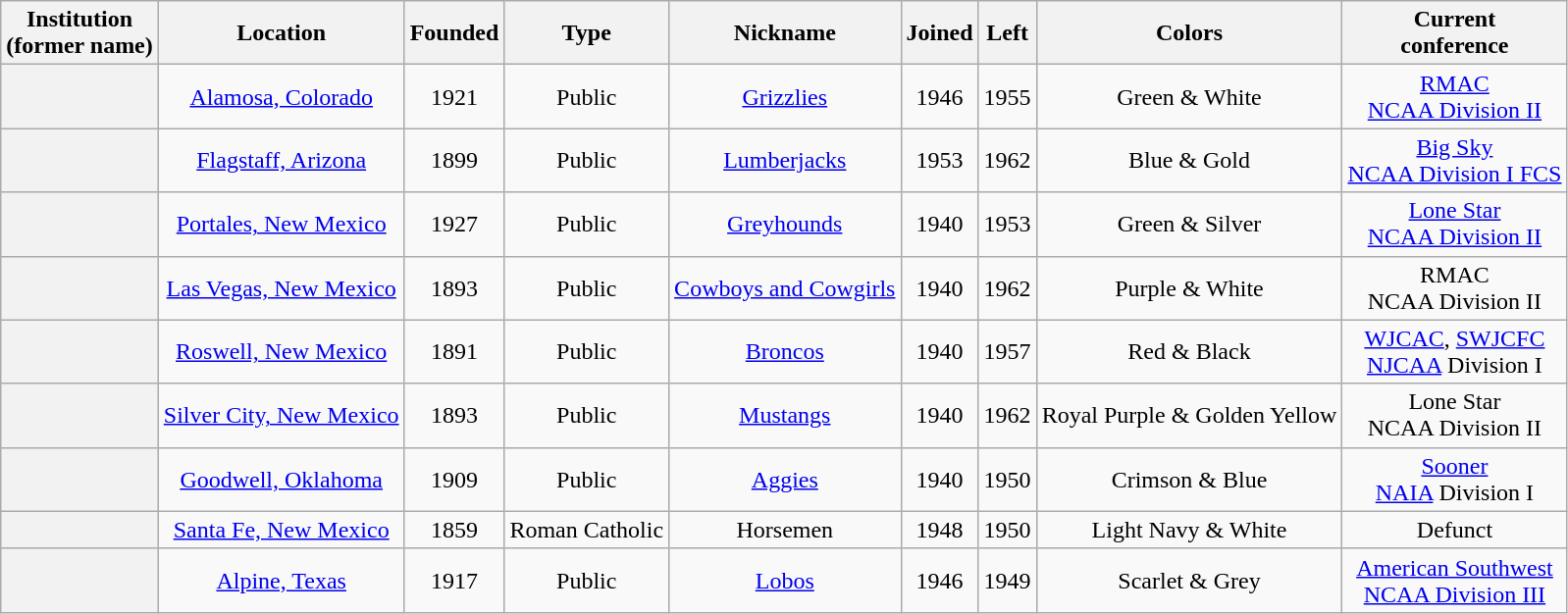<table class="wikitable sortable" style="text-align:center">
<tr>
<th>Institution<br>(former name)</th>
<th>Location</th>
<th>Founded</th>
<th>Type</th>
<th>Nickname</th>
<th>Joined</th>
<th>Left</th>
<th>Colors</th>
<th>Current<br>conference</th>
</tr>
<tr>
<th></th>
<td><a href='#'>Alamosa, Colorado</a></td>
<td>1921</td>
<td>Public</td>
<td><a href='#'>Grizzlies</a></td>
<td>1946</td>
<td>1955</td>
<td>Green & White<br> </td>
<td><a href='#'>RMAC</a><br><a href='#'>NCAA Division II</a></td>
</tr>
<tr>
<th></th>
<td><a href='#'>Flagstaff, Arizona</a></td>
<td>1899</td>
<td>Public</td>
<td><a href='#'>Lumberjacks</a></td>
<td>1953</td>
<td>1962</td>
<td>Blue & Gold<br> </td>
<td><a href='#'>Big Sky</a><br><a href='#'>NCAA Division I FCS</a></td>
</tr>
<tr>
<th></th>
<td><a href='#'>Portales, New Mexico</a></td>
<td>1927</td>
<td>Public</td>
<td><a href='#'>Greyhounds</a></td>
<td>1940</td>
<td>1953</td>
<td>Green & Silver<br> </td>
<td><a href='#'>Lone Star</a><br><a href='#'>NCAA Division II</a></td>
</tr>
<tr>
<th></th>
<td><a href='#'>Las Vegas, New Mexico</a></td>
<td>1893</td>
<td>Public</td>
<td><a href='#'>Cowboys and Cowgirls</a></td>
<td>1940</td>
<td>1962</td>
<td>Purple & White<br> </td>
<td>RMAC<br>NCAA Division II</td>
</tr>
<tr>
<th></th>
<td><a href='#'>Roswell, New Mexico</a></td>
<td>1891</td>
<td>Public</td>
<td><a href='#'>Broncos</a></td>
<td>1940</td>
<td>1957</td>
<td>Red & Black<br> </td>
<td><a href='#'>WJCAC</a>, <a href='#'>SWJCFC</a><br><a href='#'>NJCAA</a> Division I</td>
</tr>
<tr>
<th></th>
<td><a href='#'>Silver City, New Mexico</a></td>
<td>1893</td>
<td>Public</td>
<td><a href='#'>Mustangs</a></td>
<td>1940</td>
<td>1962</td>
<td>Royal Purple & Golden Yellow<br> </td>
<td>Lone Star<br>NCAA Division II</td>
</tr>
<tr>
<th></th>
<td><a href='#'>Goodwell, Oklahoma</a></td>
<td>1909</td>
<td>Public</td>
<td><a href='#'>Aggies</a></td>
<td>1940</td>
<td>1950</td>
<td>Crimson & Blue<br> </td>
<td><a href='#'>Sooner</a><br><a href='#'>NAIA</a> Division I</td>
</tr>
<tr>
<th></th>
<td><a href='#'>Santa Fe, New Mexico</a></td>
<td>1859</td>
<td>Roman Catholic</td>
<td>Horsemen</td>
<td>1948</td>
<td>1950</td>
<td>Light Navy & White<br> </td>
<td>Defunct</td>
</tr>
<tr>
<th></th>
<td><a href='#'>Alpine, Texas</a></td>
<td>1917</td>
<td>Public</td>
<td><a href='#'>Lobos</a></td>
<td>1946</td>
<td>1949</td>
<td>Scarlet & Grey<br> </td>
<td><a href='#'>American Southwest</a><br><a href='#'>NCAA Division III</a></td>
</tr>
</table>
